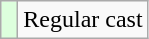<table class="wikitable">
<tr>
<td style="background:#dfd;"> </td>
<td>Regular cast</td>
</tr>
</table>
